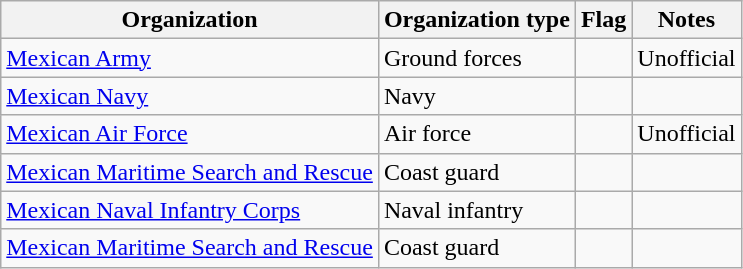<table class="wikitable">
<tr>
<th>Organization</th>
<th>Organization type</th>
<th>Flag</th>
<th>Notes</th>
</tr>
<tr>
<td><a href='#'>Mexican Army</a></td>
<td>Ground forces</td>
<td></td>
<td>Unofficial</td>
</tr>
<tr>
<td><a href='#'>Mexican Navy</a></td>
<td>Navy</td>
<td></td>
<td></td>
</tr>
<tr>
<td><a href='#'>Mexican Air Force</a></td>
<td>Air force</td>
<td></td>
<td>Unofficial</td>
</tr>
<tr>
<td><a href='#'>Mexican Maritime Search and Rescue</a></td>
<td>Coast guard</td>
<td></td>
<td></td>
</tr>
<tr>
<td><a href='#'>Mexican Naval Infantry Corps</a></td>
<td>Naval infantry</td>
<td></td>
<td></td>
</tr>
<tr>
<td><a href='#'>Mexican Maritime Search and Rescue</a></td>
<td>Coast guard</td>
<td></td>
<td></td>
</tr>
</table>
